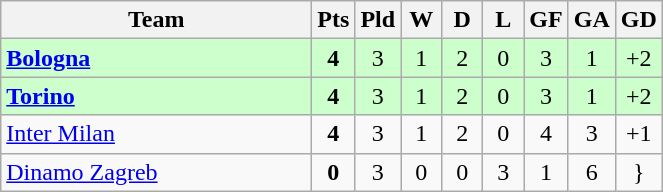<table class="wikitable" style="text-align:center;">
<tr>
<th width=200>Team</th>
<th width=20>Pts</th>
<th width=20>Pld</th>
<th width=20>W</th>
<th width=20>D</th>
<th width=20>L</th>
<th width=20>GF</th>
<th width=20>GA</th>
<th width=20>GD</th>
</tr>
<tr style="background:#ccffcc">
<td style="text-align:left"><strong> <a href='#'>Bologna</a></strong></td>
<td><strong>4</strong></td>
<td>3</td>
<td>1</td>
<td>2</td>
<td>0</td>
<td>3</td>
<td>1</td>
<td>+2</td>
</tr>
<tr style="background:#ccffcc">
<td style="text-align:left"><strong> <a href='#'>Torino</a></strong></td>
<td><strong>4</strong></td>
<td>3</td>
<td>1</td>
<td>2</td>
<td>0</td>
<td>3</td>
<td>1</td>
<td>+2</td>
</tr>
<tr>
<td style="text-align:left"> <a href='#'>Inter Milan</a></td>
<td><strong>4</strong></td>
<td>3</td>
<td>1</td>
<td>2</td>
<td>0</td>
<td>4</td>
<td>3</td>
<td>+1</td>
</tr>
<tr>
<td style="text-align:left"> <a href='#'>Dinamo Zagreb</a></td>
<td><strong>0</strong></td>
<td>3</td>
<td>0</td>
<td>0</td>
<td>3</td>
<td>1</td>
<td>6</td>
<td -5>}</td>
</tr>
</table>
